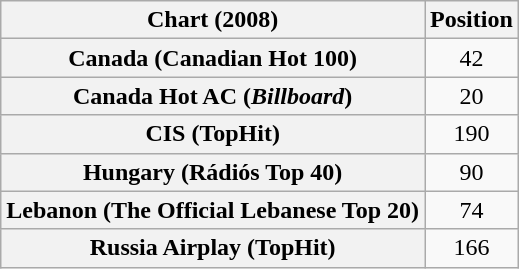<table class="wikitable sortable plainrowheaders" style="text-align:center">
<tr>
<th scope="col">Chart (2008)</th>
<th scope="col">Position</th>
</tr>
<tr>
<th scope="row">Canada (Canadian Hot 100)</th>
<td>42</td>
</tr>
<tr>
<th scope="row">Canada Hot AC (<em>Billboard</em>)</th>
<td>20</td>
</tr>
<tr>
<th scope="row">CIS (TopHit)</th>
<td>190</td>
</tr>
<tr>
<th scope="row">Hungary (Rádiós Top 40)</th>
<td>90</td>
</tr>
<tr>
<th scope="row">Lebanon (The Official Lebanese Top 20)</th>
<td>74</td>
</tr>
<tr>
<th scope="row">Russia Airplay (TopHit)</th>
<td>166</td>
</tr>
</table>
